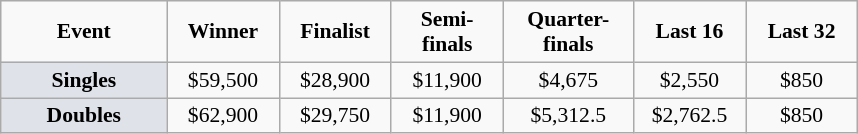<table class="wikitable" style="font-size:90%; text-align:center">
<tr>
<td width="104px"><strong>Event</strong></td>
<td width="68px"><strong>Winner</strong></td>
<td width="68px"><strong>Finalist</strong></td>
<td width="68px"><strong>Semi-finals</strong></td>
<td width="80px"><strong>Quarter-finals</strong></td>
<td width="68px"><strong>Last 16</strong></td>
<td width="68px"><strong>Last 32</strong></td>
</tr>
<tr>
<td bgcolor="#dfe2e9"><strong>Singles</strong></td>
<td>$59,500</td>
<td>$28,900</td>
<td>$11,900</td>
<td>$4,675</td>
<td>$2,550</td>
<td>$850</td>
</tr>
<tr>
<td bgcolor="#dfe2e9"><strong>Doubles</strong></td>
<td>$62,900</td>
<td>$29,750</td>
<td>$11,900</td>
<td>$5,312.5</td>
<td>$2,762.5</td>
<td>$850</td>
</tr>
</table>
